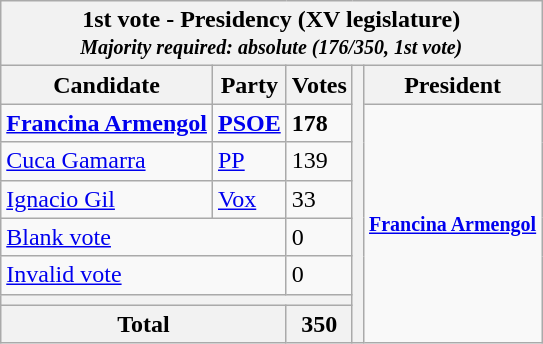<table class="wikitable">
<tr>
<th colspan="5">1st vote - Presidency (XV legislature)<br><em><small>Majority required: absolute (176/350, 1st vote)</small></em></th>
</tr>
<tr>
<th>Candidate</th>
<th>Party</th>
<th>Votes</th>
<th rowspan="8"></th>
<th>President</th>
</tr>
<tr>
<td><strong><a href='#'>Francina Armengol</a></strong></td>
<td><strong><a href='#'>PSOE</a></strong></td>
<td><strong>178</strong></td>
<td rowspan="7"><small><strong><a href='#'>Francina Armengol</a></strong></small></td>
</tr>
<tr>
<td><a href='#'>Cuca Gamarra</a></td>
<td><a href='#'>PP</a></td>
<td>139</td>
</tr>
<tr>
<td><a href='#'>Ignacio Gil</a></td>
<td><a href='#'>Vox</a></td>
<td>33</td>
</tr>
<tr>
<td colspan="2"><a href='#'>Blank vote</a></td>
<td>0</td>
</tr>
<tr>
<td colspan="2"><a href='#'>Invalid vote</a></td>
<td>0</td>
</tr>
<tr>
<th colspan="3"></th>
</tr>
<tr>
<th colspan="2"><strong>Total</strong></th>
<th><strong>350</strong></th>
</tr>
</table>
